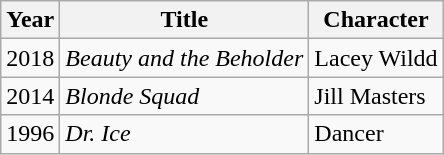<table class="wikitable">
<tr>
<th>Year</th>
<th>Title</th>
<th>Character</th>
</tr>
<tr>
<td>2018</td>
<td><em>Beauty and the Beholder</em></td>
<td>Lacey Wildd</td>
</tr>
<tr>
<td>2014</td>
<td><em>Blonde Squad</em></td>
<td>Jill Masters</td>
</tr>
<tr>
<td>1996</td>
<td><em>Dr. Ice</em></td>
<td>Dancer</td>
</tr>
</table>
